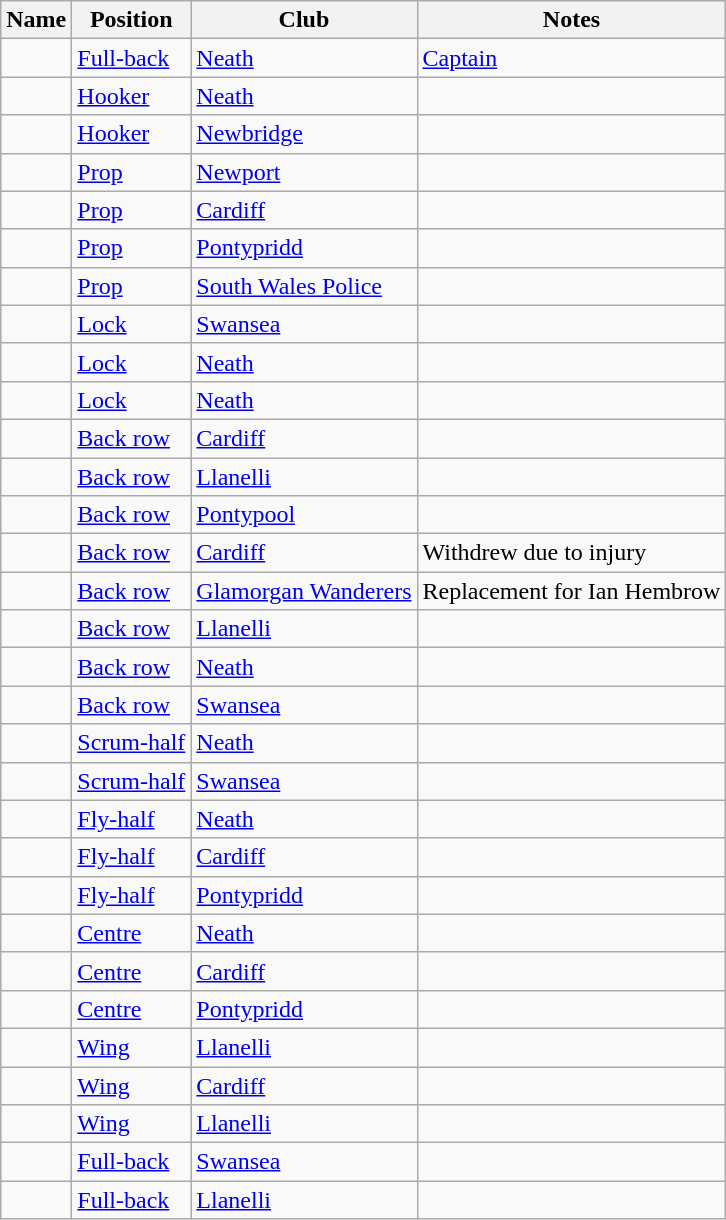<table class="wikitable sortable">
<tr>
<th>Name</th>
<th>Position</th>
<th>Club</th>
<th class="unsortable">Notes</th>
</tr>
<tr>
<td></td>
<td><a href='#'>Full-back</a></td>
<td><a href='#'>Neath</a></td>
<td><a href='#'>Captain</a></td>
</tr>
<tr>
<td></td>
<td><a href='#'>Hooker</a></td>
<td><a href='#'>Neath</a></td>
<td></td>
</tr>
<tr>
<td></td>
<td><a href='#'>Hooker</a></td>
<td><a href='#'>Newbridge</a></td>
<td></td>
</tr>
<tr>
<td></td>
<td><a href='#'>Prop</a></td>
<td><a href='#'>Newport</a></td>
<td></td>
</tr>
<tr>
<td></td>
<td><a href='#'>Prop</a></td>
<td><a href='#'>Cardiff</a></td>
<td></td>
</tr>
<tr>
<td></td>
<td><a href='#'>Prop</a></td>
<td><a href='#'>Pontypridd</a></td>
<td></td>
</tr>
<tr>
<td></td>
<td><a href='#'>Prop</a></td>
<td><a href='#'>South Wales Police</a></td>
<td></td>
</tr>
<tr>
<td></td>
<td><a href='#'>Lock</a></td>
<td><a href='#'>Swansea</a></td>
<td></td>
</tr>
<tr>
<td></td>
<td><a href='#'>Lock</a></td>
<td><a href='#'>Neath</a></td>
<td></td>
</tr>
<tr>
<td></td>
<td><a href='#'>Lock</a></td>
<td><a href='#'>Neath</a></td>
<td></td>
</tr>
<tr>
<td></td>
<td><a href='#'>Back row</a></td>
<td><a href='#'>Cardiff</a></td>
<td></td>
</tr>
<tr>
<td></td>
<td><a href='#'>Back row</a></td>
<td><a href='#'>Llanelli</a></td>
<td></td>
</tr>
<tr>
<td></td>
<td><a href='#'>Back row</a></td>
<td><a href='#'>Pontypool</a></td>
<td></td>
</tr>
<tr>
<td></td>
<td><a href='#'>Back row</a></td>
<td><a href='#'>Cardiff</a></td>
<td>Withdrew due to injury</td>
</tr>
<tr>
<td></td>
<td><a href='#'>Back row</a></td>
<td><a href='#'>Glamorgan Wanderers</a></td>
<td>Replacement for Ian Hembrow</td>
</tr>
<tr>
<td></td>
<td><a href='#'>Back row</a></td>
<td><a href='#'>Llanelli</a></td>
<td></td>
</tr>
<tr>
<td></td>
<td><a href='#'>Back row</a></td>
<td><a href='#'>Neath</a></td>
<td></td>
</tr>
<tr>
<td></td>
<td><a href='#'>Back row</a></td>
<td><a href='#'>Swansea</a></td>
<td></td>
</tr>
<tr>
<td></td>
<td><a href='#'>Scrum-half</a></td>
<td><a href='#'>Neath</a></td>
<td></td>
</tr>
<tr>
<td></td>
<td><a href='#'>Scrum-half</a></td>
<td><a href='#'>Swansea</a></td>
<td></td>
</tr>
<tr>
<td></td>
<td><a href='#'>Fly-half</a></td>
<td><a href='#'>Neath</a></td>
<td></td>
</tr>
<tr>
<td></td>
<td><a href='#'>Fly-half</a></td>
<td><a href='#'>Cardiff</a></td>
<td></td>
</tr>
<tr>
<td></td>
<td><a href='#'>Fly-half</a></td>
<td><a href='#'>Pontypridd</a></td>
<td></td>
</tr>
<tr>
<td></td>
<td><a href='#'>Centre</a></td>
<td><a href='#'>Neath</a></td>
<td></td>
</tr>
<tr>
<td></td>
<td><a href='#'>Centre</a></td>
<td><a href='#'>Cardiff</a></td>
<td></td>
</tr>
<tr>
<td></td>
<td><a href='#'>Centre</a></td>
<td><a href='#'>Pontypridd</a></td>
<td></td>
</tr>
<tr>
<td></td>
<td><a href='#'>Wing</a></td>
<td><a href='#'>Llanelli</a></td>
<td></td>
</tr>
<tr>
<td></td>
<td><a href='#'>Wing</a></td>
<td><a href='#'>Cardiff</a></td>
<td></td>
</tr>
<tr>
<td></td>
<td><a href='#'>Wing</a></td>
<td><a href='#'>Llanelli</a></td>
<td></td>
</tr>
<tr>
<td></td>
<td><a href='#'>Full-back</a></td>
<td><a href='#'>Swansea</a></td>
<td></td>
</tr>
<tr>
<td></td>
<td><a href='#'>Full-back</a></td>
<td><a href='#'>Llanelli</a></td>
<td></td>
</tr>
</table>
